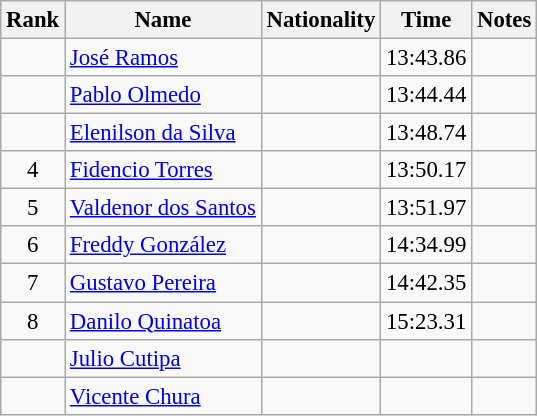<table class="wikitable sortable" style="text-align:center;font-size:95%">
<tr>
<th>Rank</th>
<th>Name</th>
<th>Nationality</th>
<th>Time</th>
<th>Notes</th>
</tr>
<tr>
<td></td>
<td align=left><a href='#'>José Ramos</a></td>
<td align=left></td>
<td>13:43.86</td>
<td></td>
</tr>
<tr>
<td></td>
<td align=left><a href='#'>Pablo Olmedo</a></td>
<td align=left></td>
<td>13:44.44</td>
<td></td>
</tr>
<tr>
<td></td>
<td align=left><a href='#'>Elenilson da Silva</a></td>
<td align=left></td>
<td>13:48.74</td>
<td></td>
</tr>
<tr>
<td>4</td>
<td align=left><a href='#'>Fidencio Torres</a></td>
<td align=left></td>
<td>13:50.17</td>
<td></td>
</tr>
<tr>
<td>5</td>
<td align=left><a href='#'>Valdenor dos Santos</a></td>
<td align=left></td>
<td>13:51.97</td>
<td></td>
</tr>
<tr>
<td>6</td>
<td align=left><a href='#'>Freddy González</a></td>
<td align=left></td>
<td>14:34.99</td>
<td></td>
</tr>
<tr>
<td>7</td>
<td align=left><a href='#'>Gustavo Pereira</a></td>
<td align=left></td>
<td>14:42.35</td>
<td></td>
</tr>
<tr>
<td>8</td>
<td align=left><a href='#'>Danilo Quinatoa</a></td>
<td align=left></td>
<td>15:23.31</td>
<td></td>
</tr>
<tr>
<td></td>
<td align=left><a href='#'>Julio Cutipa</a></td>
<td align=left></td>
<td></td>
<td></td>
</tr>
<tr>
<td></td>
<td align=left><a href='#'>Vicente Chura</a></td>
<td align=left></td>
<td></td>
<td></td>
</tr>
</table>
